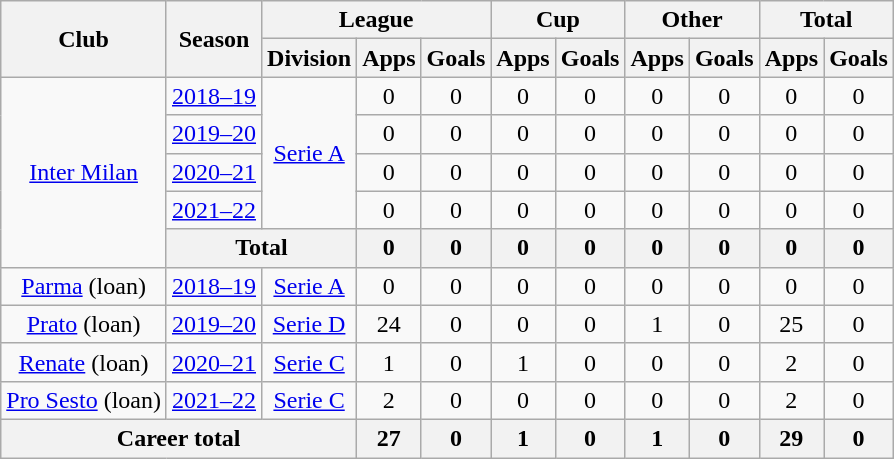<table class="wikitable" style="text-align:center">
<tr>
<th rowspan="2">Club</th>
<th rowspan="2">Season</th>
<th colspan="3">League</th>
<th colspan="2">Cup</th>
<th colspan="2">Other</th>
<th colspan="2">Total</th>
</tr>
<tr>
<th>Division</th>
<th>Apps</th>
<th>Goals</th>
<th>Apps</th>
<th>Goals</th>
<th>Apps</th>
<th>Goals</th>
<th>Apps</th>
<th>Goals</th>
</tr>
<tr>
<td rowspan="5"><a href='#'>Inter Milan</a></td>
<td><a href='#'>2018–19</a></td>
<td rowspan="4"><a href='#'>Serie A</a></td>
<td>0</td>
<td>0</td>
<td>0</td>
<td>0</td>
<td>0</td>
<td>0</td>
<td>0</td>
<td>0</td>
</tr>
<tr>
<td><a href='#'>2019–20</a></td>
<td>0</td>
<td>0</td>
<td>0</td>
<td>0</td>
<td>0</td>
<td>0</td>
<td>0</td>
<td>0</td>
</tr>
<tr>
<td><a href='#'>2020–21</a></td>
<td>0</td>
<td>0</td>
<td>0</td>
<td>0</td>
<td>0</td>
<td>0</td>
<td>0</td>
<td>0</td>
</tr>
<tr>
<td><a href='#'>2021–22</a></td>
<td>0</td>
<td>0</td>
<td>0</td>
<td>0</td>
<td>0</td>
<td>0</td>
<td>0</td>
<td>0</td>
</tr>
<tr>
<th colspan="2">Total</th>
<th>0</th>
<th>0</th>
<th>0</th>
<th>0</th>
<th>0</th>
<th>0</th>
<th>0</th>
<th>0</th>
</tr>
<tr>
<td><a href='#'>Parma</a> (loan)</td>
<td><a href='#'>2018–19</a></td>
<td><a href='#'>Serie A</a></td>
<td>0</td>
<td>0</td>
<td>0</td>
<td>0</td>
<td>0</td>
<td>0</td>
<td>0</td>
<td>0</td>
</tr>
<tr>
<td><a href='#'>Prato</a> (loan)</td>
<td><a href='#'>2019–20</a></td>
<td><a href='#'>Serie D</a></td>
<td>24</td>
<td>0</td>
<td>0</td>
<td>0</td>
<td>1</td>
<td>0</td>
<td>25</td>
<td>0</td>
</tr>
<tr>
<td><a href='#'>Renate</a> (loan)</td>
<td><a href='#'>2020–21</a></td>
<td><a href='#'>Serie C</a></td>
<td>1</td>
<td>0</td>
<td>1</td>
<td>0</td>
<td>0</td>
<td>0</td>
<td>2</td>
<td>0</td>
</tr>
<tr>
<td><a href='#'>Pro Sesto</a> (loan)</td>
<td><a href='#'>2021–22</a></td>
<td><a href='#'>Serie C</a></td>
<td>2</td>
<td>0</td>
<td>0</td>
<td>0</td>
<td>0</td>
<td>0</td>
<td>2</td>
<td>0</td>
</tr>
<tr>
<th colspan="3">Career total</th>
<th>27</th>
<th>0</th>
<th>1</th>
<th>0</th>
<th>1</th>
<th>0</th>
<th>29</th>
<th>0</th>
</tr>
</table>
